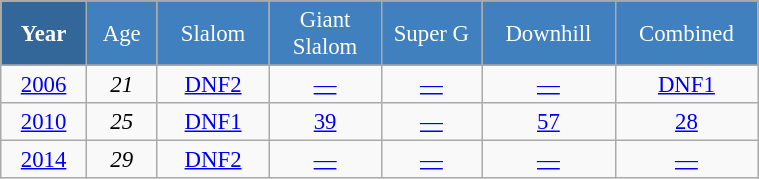<table class="wikitable" style="font-size:95%; text-align:center; border:grey solid 1px; border-collapse:collapse;" width="40%">
<tr style="background-color:#369; color:white;">
<td rowspan="2" colspan="1" width="4%"><strong>Year</strong></td>
</tr>
<tr style="background-color:#4180be; color:white;">
<td width="3%">Age</td>
<td width="5%">Slalom</td>
<td width="5%">Giant<br>Slalom</td>
<td width="5%">Super G</td>
<td width="5%">Downhill</td>
<td width="5%">Combined</td>
</tr>
<tr style="background-color:#8CB2D8; color:white;">
</tr>
<tr>
<td><a href='#'>2006</a></td>
<td><em>21</em></td>
<td><a href='#'>DNF2</a></td>
<td><a href='#'>—</a></td>
<td><a href='#'>—</a></td>
<td><a href='#'>—</a></td>
<td><a href='#'>DNF1</a></td>
</tr>
<tr>
<td><a href='#'>2010</a></td>
<td><em>25</em></td>
<td><a href='#'>DNF1</a></td>
<td><a href='#'>39</a></td>
<td><a href='#'>—</a></td>
<td><a href='#'>57</a></td>
<td><a href='#'>28</a></td>
</tr>
<tr>
<td><a href='#'>2014</a></td>
<td><em>29</em></td>
<td><a href='#'>DNF2</a></td>
<td><a href='#'>—</a></td>
<td><a href='#'>—</a></td>
<td><a href='#'>—</a></td>
<td><a href='#'>—</a></td>
</tr>
</table>
